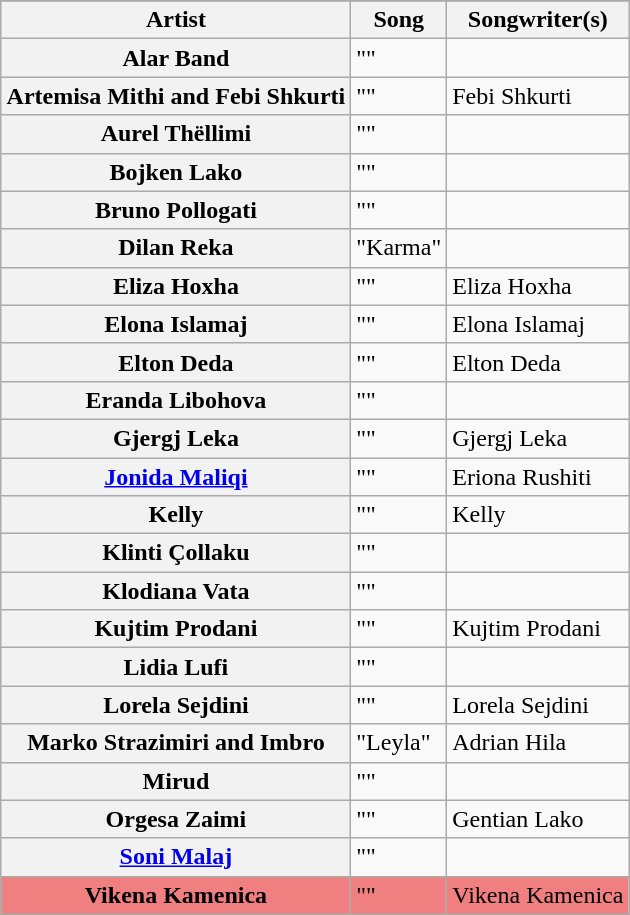<table class="wikitable sortable plainrowheaders" style="margin: 1em auto 1em auto">
<tr>
</tr>
<tr>
<th scope="col">Artist</th>
<th scope="col">Song</th>
<th scope="col" class="unsortable">Songwriter(s)</th>
</tr>
<tr>
<th scope="row">Alar Band</th>
<td>""</td>
<td></td>
</tr>
<tr>
<th scope="row">Artemisa Mithi and Febi Shkurti</th>
<td>""</td>
<td>Febi Shkurti</td>
</tr>
<tr>
<th scope="row">Aurel Thëllimi</th>
<td>""</td>
<td></td>
</tr>
<tr>
<th scope="row">Bojken Lako</th>
<td>""</td>
<td></td>
</tr>
<tr>
<th scope="row">Bruno Pollogati</th>
<td>""</td>
<td></td>
</tr>
<tr>
<th scope="row">Dilan Reka</th>
<td>"Karma"</td>
<td></td>
</tr>
<tr>
<th scope="row">Eliza Hoxha</th>
<td>""</td>
<td>Eliza Hoxha</td>
</tr>
<tr>
<th scope="row">Elona Islamaj</th>
<td>""</td>
<td>Elona Islamaj</td>
</tr>
<tr>
<th scope="row">Elton Deda</th>
<td>""</td>
<td>Elton Deda</td>
</tr>
<tr>
<th scope="row">Eranda Libohova</th>
<td>""</td>
<td></td>
</tr>
<tr>
<th scope="row">Gjergj Leka</th>
<td>""</td>
<td>Gjergj Leka</td>
</tr>
<tr>
<th scope="row"><a href='#'>Jonida Maliqi</a></th>
<td>""</td>
<td>Eriona Rushiti</td>
</tr>
<tr>
<th scope="row">Kelly</th>
<td>""</td>
<td>Kelly</td>
</tr>
<tr>
<th scope="row">Klinti Çollaku</th>
<td>""</td>
<td></td>
</tr>
<tr>
<th scope="row">Klodiana Vata</th>
<td>""</td>
<td></td>
</tr>
<tr>
<th scope="row">Kujtim Prodani</th>
<td>""</td>
<td>Kujtim Prodani</td>
</tr>
<tr>
<th scope="row">Lidia Lufi</th>
<td>""</td>
<td></td>
</tr>
<tr>
<th scope="row">Lorela Sejdini</th>
<td>""</td>
<td>Lorela Sejdini</td>
</tr>
<tr>
<th scope="row">Marko Strazimiri and Imbro</th>
<td>"Leyla"</td>
<td>Adrian Hila</td>
</tr>
<tr>
<th scope="row">Mirud</th>
<td>""</td>
<td></td>
</tr>
<tr>
<th scope="row">Orgesa Zaimi</th>
<td>""</td>
<td>Gentian Lako</td>
</tr>
<tr>
<th scope="row"><a href='#'>Soni Malaj</a></th>
<td>""</td>
<td></td>
</tr>
<tr style="background:#F08080">
<th scope="row" style="background:#F08080">Vikena Kamenica</th>
<td>""</td>
<td>Vikena Kamenica</td>
</tr>
</table>
